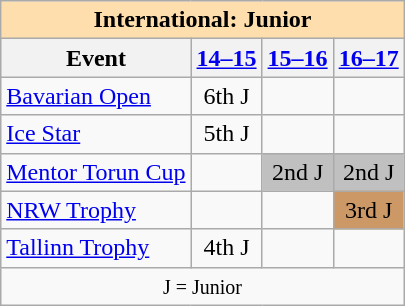<table class="wikitable" style="text-align:center">
<tr>
<th style="background-color: #ffdead; " colspan=4 align=center>International: Junior</th>
</tr>
<tr>
<th>Event</th>
<th><a href='#'>14–15</a></th>
<th><a href='#'>15–16</a></th>
<th><a href='#'>16–17</a></th>
</tr>
<tr>
<td align=left><a href='#'>Bavarian Open</a></td>
<td>6th J</td>
<td></td>
<td></td>
</tr>
<tr>
<td align=left><a href='#'>Ice Star</a></td>
<td>5th J</td>
<td></td>
<td></td>
</tr>
<tr>
<td align=left><a href='#'>Mentor Torun Cup</a></td>
<td></td>
<td bgcolor=silver>2nd J</td>
<td bgcolor=silver>2nd J</td>
</tr>
<tr>
<td align=left><a href='#'>NRW Trophy</a></td>
<td></td>
<td></td>
<td bgcolor=cc9966>3rd J</td>
</tr>
<tr>
<td align=left><a href='#'>Tallinn Trophy</a></td>
<td>4th J</td>
<td></td>
<td></td>
</tr>
<tr>
<td colspan=4 align=center><small> J = Junior</small></td>
</tr>
</table>
